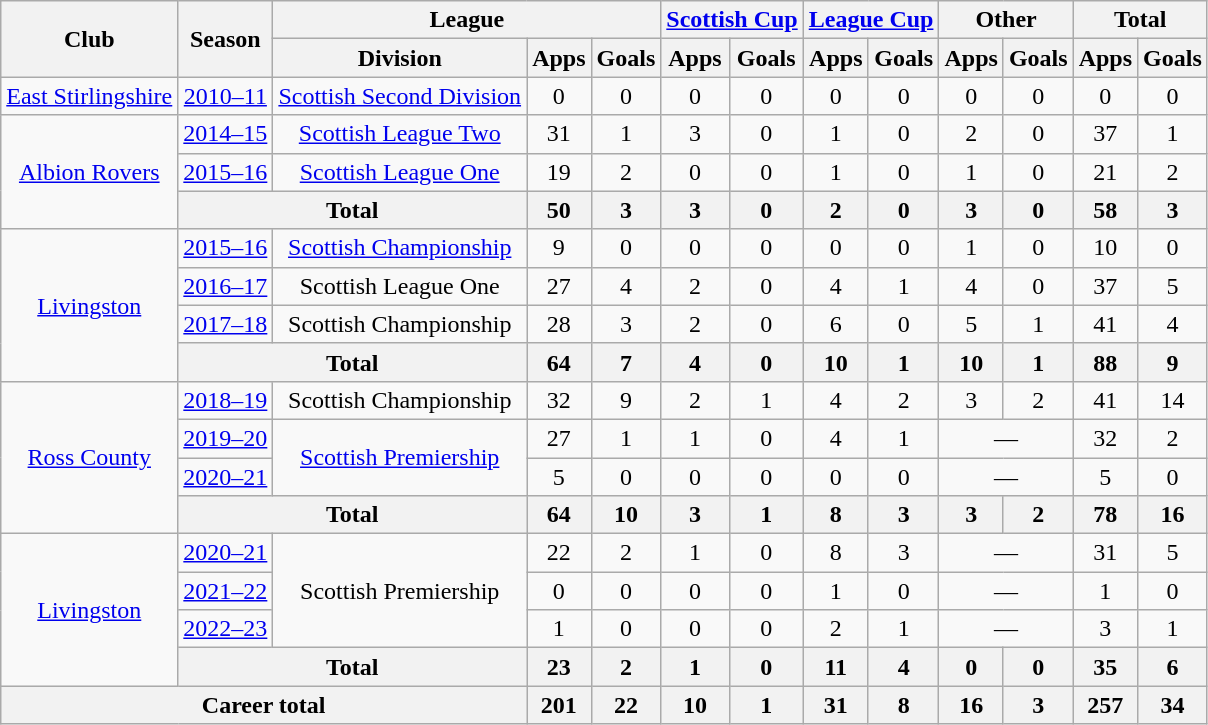<table class="wikitable" style="text-align:center">
<tr>
<th rowspan="2">Club</th>
<th rowspan="2">Season</th>
<th colspan="3">League</th>
<th colspan="2"><a href='#'>Scottish Cup</a></th>
<th colspan="2"><a href='#'>League Cup</a></th>
<th colspan="2">Other</th>
<th colspan="2">Total</th>
</tr>
<tr>
<th>Division</th>
<th>Apps</th>
<th>Goals</th>
<th>Apps</th>
<th>Goals</th>
<th>Apps</th>
<th>Goals</th>
<th>Apps</th>
<th>Goals</th>
<th>Apps</th>
<th>Goals</th>
</tr>
<tr>
<td><a href='#'>East Stirlingshire</a></td>
<td><a href='#'>2010–11</a></td>
<td><a href='#'>Scottish Second Division</a></td>
<td>0</td>
<td>0</td>
<td>0</td>
<td>0</td>
<td>0</td>
<td>0</td>
<td>0</td>
<td>0</td>
<td>0</td>
<td>0</td>
</tr>
<tr>
<td rowspan="3"><a href='#'>Albion Rovers</a></td>
<td><a href='#'>2014–15</a></td>
<td><a href='#'>Scottish League Two</a></td>
<td>31</td>
<td>1</td>
<td>3</td>
<td>0</td>
<td>1</td>
<td>0</td>
<td>2</td>
<td>0</td>
<td>37</td>
<td>1</td>
</tr>
<tr>
<td><a href='#'>2015–16</a></td>
<td><a href='#'>Scottish League One</a></td>
<td>19</td>
<td>2</td>
<td>0</td>
<td>0</td>
<td>1</td>
<td>0</td>
<td>1</td>
<td>0</td>
<td>21</td>
<td>2</td>
</tr>
<tr>
<th colspan="2">Total</th>
<th>50</th>
<th>3</th>
<th>3</th>
<th>0</th>
<th>2</th>
<th>0</th>
<th>3</th>
<th>0</th>
<th>58</th>
<th>3</th>
</tr>
<tr>
<td rowspan="4"><a href='#'>Livingston</a></td>
<td><a href='#'>2015–16</a></td>
<td><a href='#'>Scottish Championship</a></td>
<td>9</td>
<td>0</td>
<td>0</td>
<td>0</td>
<td>0</td>
<td>0</td>
<td>1</td>
<td>0</td>
<td>10</td>
<td>0</td>
</tr>
<tr>
<td><a href='#'>2016–17</a></td>
<td>Scottish League One</td>
<td>27</td>
<td>4</td>
<td>2</td>
<td>0</td>
<td>4</td>
<td>1</td>
<td>4</td>
<td>0</td>
<td>37</td>
<td>5</td>
</tr>
<tr>
<td><a href='#'>2017–18</a></td>
<td>Scottish Championship</td>
<td>28</td>
<td>3</td>
<td>2</td>
<td>0</td>
<td>6</td>
<td>0</td>
<td>5</td>
<td>1</td>
<td>41</td>
<td>4</td>
</tr>
<tr>
<th colspan="2">Total</th>
<th>64</th>
<th>7</th>
<th>4</th>
<th>0</th>
<th>10</th>
<th>1</th>
<th>10</th>
<th>1</th>
<th>88</th>
<th>9</th>
</tr>
<tr>
<td rowspan=4><a href='#'>Ross County</a></td>
<td><a href='#'>2018–19</a></td>
<td>Scottish Championship</td>
<td>32</td>
<td>9</td>
<td>2</td>
<td>1</td>
<td>4</td>
<td>2</td>
<td>3</td>
<td>2</td>
<td>41</td>
<td>14</td>
</tr>
<tr>
<td><a href='#'>2019–20</a></td>
<td rowspan=2><a href='#'>Scottish Premiership</a></td>
<td>27</td>
<td>1</td>
<td>1</td>
<td>0</td>
<td>4</td>
<td>1</td>
<td colspan="2">—</td>
<td>32</td>
<td>2</td>
</tr>
<tr>
<td><a href='#'>2020–21</a></td>
<td>5</td>
<td>0</td>
<td>0</td>
<td>0</td>
<td>0</td>
<td>0</td>
<td colspan="2">—</td>
<td>5</td>
<td>0</td>
</tr>
<tr>
<th colspan=2>Total</th>
<th>64</th>
<th>10</th>
<th>3</th>
<th>1</th>
<th>8</th>
<th>3</th>
<th>3</th>
<th>2</th>
<th>78</th>
<th>16</th>
</tr>
<tr>
<td rowspan=4><a href='#'>Livingston</a></td>
<td><a href='#'>2020–21</a></td>
<td rowspan=3>Scottish Premiership</td>
<td>22</td>
<td>2</td>
<td>1</td>
<td>0</td>
<td>8</td>
<td>3</td>
<td colspan=2>—</td>
<td>31</td>
<td>5</td>
</tr>
<tr>
<td><a href='#'>2021–22</a></td>
<td>0</td>
<td>0</td>
<td>0</td>
<td>0</td>
<td>1</td>
<td>0</td>
<td colspan=2>—</td>
<td>1</td>
<td>0</td>
</tr>
<tr>
<td><a href='#'>2022–23</a></td>
<td>1</td>
<td>0</td>
<td>0</td>
<td>0</td>
<td>2</td>
<td>1</td>
<td colspan=2>—</td>
<td>3</td>
<td>1</td>
</tr>
<tr>
<th colspan=2>Total</th>
<th>23</th>
<th>2</th>
<th>1</th>
<th>0</th>
<th>11</th>
<th>4</th>
<th>0</th>
<th>0</th>
<th>35</th>
<th>6</th>
</tr>
<tr>
<th colspan="3">Career total</th>
<th>201</th>
<th>22</th>
<th>10</th>
<th>1</th>
<th>31</th>
<th>8</th>
<th>16</th>
<th>3</th>
<th>257</th>
<th>34</th>
</tr>
</table>
